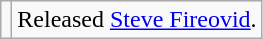<table class="wikitable">
<tr>
<td></td>
<td>Released <a href='#'>Steve Fireovid</a>.</td>
</tr>
</table>
